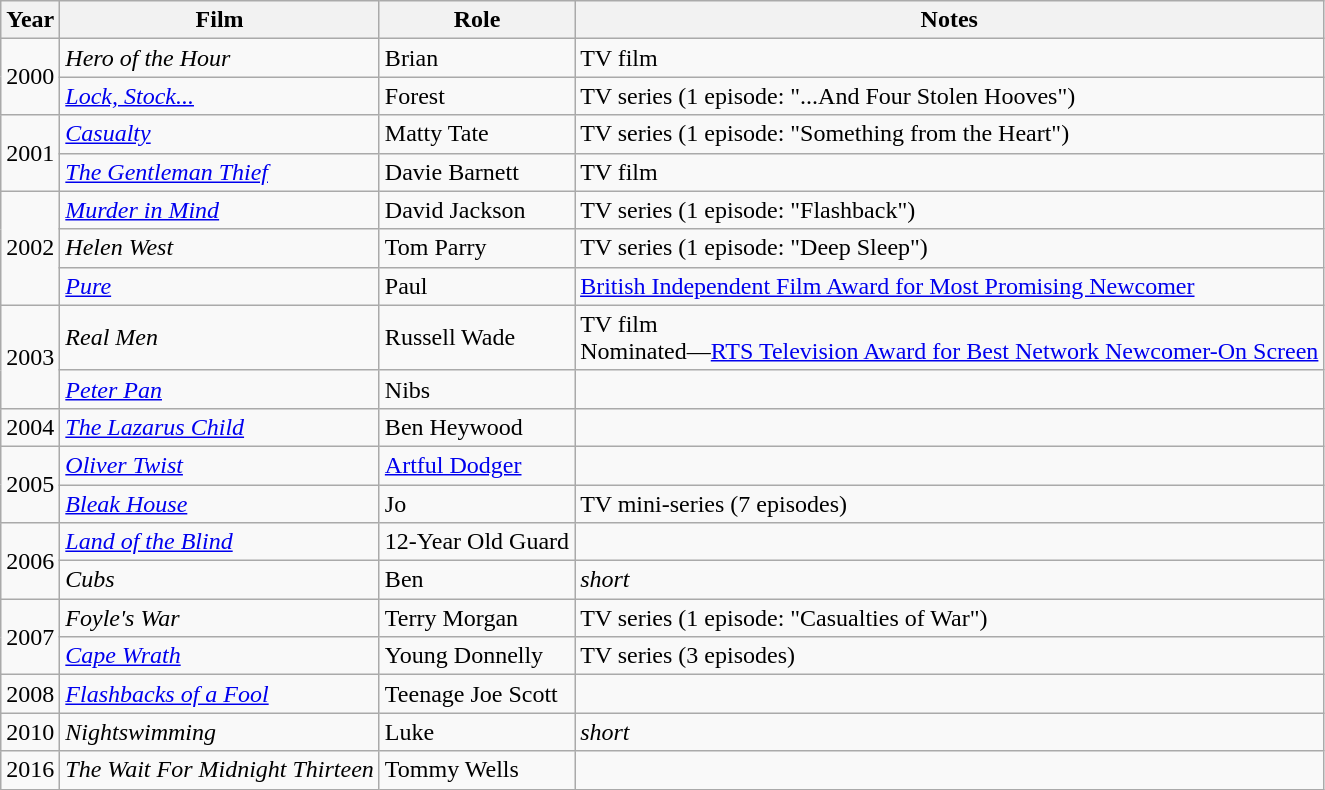<table class="wikitable">
<tr>
<th>Year</th>
<th>Film</th>
<th>Role</th>
<th>Notes</th>
</tr>
<tr>
<td rowspan="2">2000</td>
<td><em>Hero of the Hour</em></td>
<td>Brian</td>
<td>TV film</td>
</tr>
<tr>
<td><em><a href='#'>Lock, Stock...</a></em></td>
<td>Forest</td>
<td>TV series (1 episode: "...And Four Stolen Hooves")</td>
</tr>
<tr>
<td rowspan="2">2001</td>
<td><a href='#'><em>Casualty</em></a></td>
<td>Matty Tate</td>
<td>TV series (1 episode: "Something from the Heart")</td>
</tr>
<tr>
<td><em><a href='#'>The Gentleman Thief</a></em></td>
<td>Davie Barnett</td>
<td>TV film</td>
</tr>
<tr>
<td rowspan="3">2002</td>
<td><a href='#'><em>Murder in Mind</em></a></td>
<td>David Jackson</td>
<td>TV series (1 episode: "Flashback")</td>
</tr>
<tr>
<td><em>Helen West</em></td>
<td>Tom Parry</td>
<td>TV series (1 episode: "Deep Sleep")</td>
</tr>
<tr>
<td><a href='#'><em>Pure</em></a></td>
<td>Paul</td>
<td><a href='#'>British Independent Film Award for Most Promising Newcomer</a></td>
</tr>
<tr>
<td rowspan="2">2003</td>
<td><em>Real Men</em></td>
<td>Russell Wade</td>
<td>TV film <br> Nominated—<a href='#'>RTS Television Award for Best Network Newcomer-On Screen</a></td>
</tr>
<tr>
<td><a href='#'><em>Peter Pan</em></a></td>
<td>Nibs</td>
<td></td>
</tr>
<tr>
<td rowspan="1">2004</td>
<td><em><a href='#'>The Lazarus Child</a></em></td>
<td>Ben Heywood</td>
<td></td>
</tr>
<tr>
<td rowspan="2">2005</td>
<td><a href='#'><em>Oliver Twist</em></a></td>
<td><a href='#'>Artful Dodger</a></td>
<td></td>
</tr>
<tr>
<td><a href='#'><em>Bleak House</em></a></td>
<td>Jo</td>
<td>TV mini-series (7 episodes)</td>
</tr>
<tr>
<td rowspan="2">2006</td>
<td><em><a href='#'>Land of the Blind</a></em></td>
<td>12-Year Old Guard</td>
<td></td>
</tr>
<tr>
<td><em>Cubs</em></td>
<td>Ben</td>
<td><em>short</em></td>
</tr>
<tr>
<td rowspan="2">2007</td>
<td><em>Foyle's War</em></td>
<td>Terry Morgan</td>
<td>TV series (1 episode: "Casualties of War")</td>
</tr>
<tr>
<td><a href='#'><em>Cape Wrath</em></a></td>
<td>Young Donnelly</td>
<td>TV series (3 episodes)</td>
</tr>
<tr>
<td rowspan="1">2008</td>
<td><em><a href='#'>Flashbacks of a Fool</a></em></td>
<td>Teenage Joe Scott</td>
<td></td>
</tr>
<tr>
<td rowspan="1">2010</td>
<td><em>Nightswimming</em></td>
<td>Luke</td>
<td><em>short</em></td>
</tr>
<tr>
<td rowspan='1'>2016</td>
<td><em>The Wait For Midnight Thirteen</em></td>
<td>Tommy Wells</td>
<td></td>
</tr>
</table>
